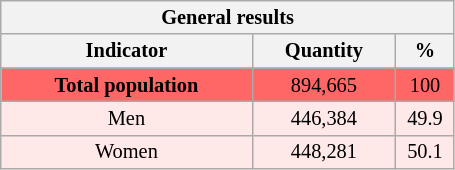<table class="wikitable" id="cx10" style="text-align:center;clear:all; margin-right:8px; font-size:85%;" width="24%">
<tr>
<th colspan="8" id="13">General results</th>
</tr>
<tr id="15">
<th id="16" width="35%">Indicator</th>
<th id="18" width="20%">Quantity</th>
<th id="20" width="5%">%</th>
</tr>
<tr bgcolor="#FF6666" id="22">
<td id="23"><strong>Total population</strong></td>
<td align="center" id="25">894,665</td>
<td align="center" id="27">100</td>
</tr>
<tr bgcolor="#FFE8E8" id="29">
<td id="30">Men</td>
<td align="center" id="32">446,384</td>
<td align="center" id="34">49.9</td>
</tr>
<tr bgcolor="#FFE8E8" id="36">
<td id="37">Women</td>
<td align="center" id="39">448,281</td>
<td align="center" id="41">50.1</td>
</tr>
</table>
